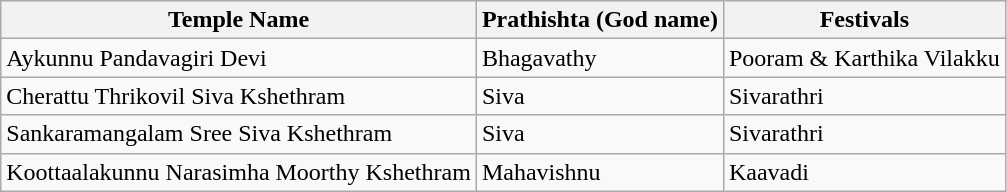<table class="wikitable">
<tr>
<th>Temple Name</th>
<th>Prathishta (God name)</th>
<th>Festivals</th>
</tr>
<tr>
<td>Aykunnu Pandavagiri Devi</td>
<td>Bhagavathy</td>
<td>Pooram & Karthika Vilakku</td>
</tr>
<tr>
<td>Cherattu Thrikovil Siva Kshethram</td>
<td>Siva</td>
<td>Sivarathri</td>
</tr>
<tr>
<td>Sankaramangalam Sree Siva Kshethram</td>
<td>Siva</td>
<td>Sivarathri</td>
</tr>
<tr>
<td>Koottaalakunnu Narasimha Moorthy Kshethram</td>
<td>Mahavishnu</td>
<td>Kaavadi</td>
</tr>
</table>
